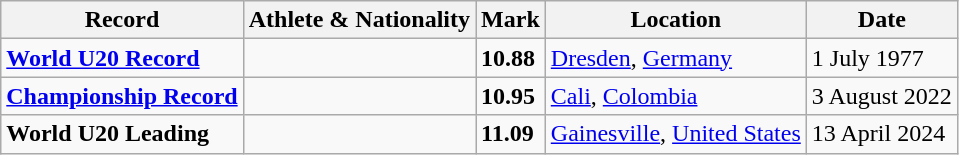<table class="wikitable">
<tr>
<th scope="col">Record</th>
<th scope="col">Athlete & Nationality</th>
<th scope="col">Mark</th>
<th scope="col">Location</th>
<th scope="col">Date</th>
</tr>
<tr>
<td><strong><a href='#'>World U20 Record</a></strong></td>
<td></td>
<td><strong>10.88</strong></td>
<td><a href='#'>Dresden</a>, <a href='#'>Germany</a></td>
<td>1 July 1977</td>
</tr>
<tr>
<td><strong><a href='#'>Championship Record</a></strong></td>
<td></td>
<td><strong>10.95</strong></td>
<td><a href='#'>Cali</a>, <a href='#'>Colombia</a></td>
<td>3 August 2022</td>
</tr>
<tr>
<td><strong>World U20 Leading</strong></td>
<td></td>
<td><strong>11.09</strong></td>
<td><a href='#'>Gainesville</a>, <a href='#'>United States</a></td>
<td>13 April 2024</td>
</tr>
</table>
